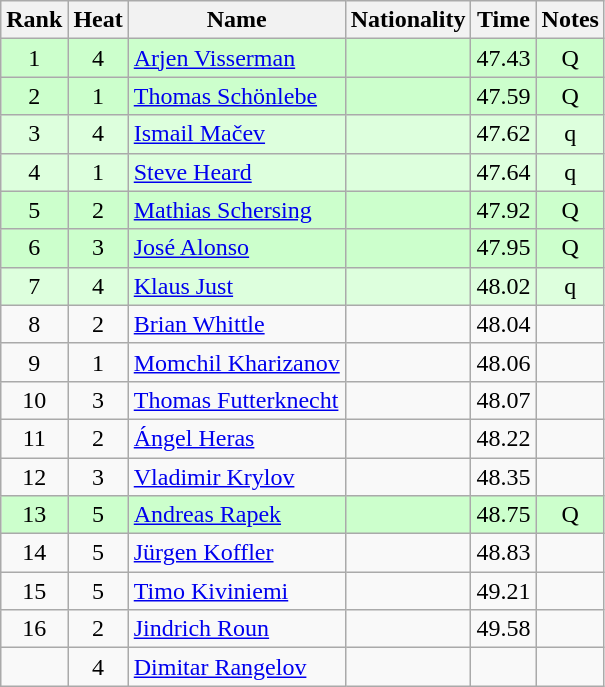<table class="wikitable sortable" style="text-align:center">
<tr>
<th>Rank</th>
<th>Heat</th>
<th>Name</th>
<th>Nationality</th>
<th>Time</th>
<th>Notes</th>
</tr>
<tr bgcolor=ccffcc>
<td>1</td>
<td>4</td>
<td align="left"><a href='#'>Arjen Visserman</a></td>
<td align=left></td>
<td>47.43</td>
<td>Q</td>
</tr>
<tr bgcolor=ccffcc>
<td>2</td>
<td>1</td>
<td align="left"><a href='#'>Thomas Schönlebe</a></td>
<td align=left></td>
<td>47.59</td>
<td>Q</td>
</tr>
<tr bgcolor=ddffdd>
<td>3</td>
<td>4</td>
<td align="left"><a href='#'>Ismail Mačev</a></td>
<td align=left></td>
<td>47.62</td>
<td>q</td>
</tr>
<tr bgcolor=ddffdd>
<td>4</td>
<td>1</td>
<td align="left"><a href='#'>Steve Heard</a></td>
<td align=left></td>
<td>47.64</td>
<td>q</td>
</tr>
<tr bgcolor=ccffcc>
<td>5</td>
<td>2</td>
<td align="left"><a href='#'>Mathias Schersing</a></td>
<td align=left></td>
<td>47.92</td>
<td>Q</td>
</tr>
<tr bgcolor=ccffcc>
<td>6</td>
<td>3</td>
<td align="left"><a href='#'>José Alonso</a></td>
<td align=left></td>
<td>47.95</td>
<td>Q</td>
</tr>
<tr bgcolor=ddffdd>
<td>7</td>
<td>4</td>
<td align="left"><a href='#'>Klaus Just</a></td>
<td align=left></td>
<td>48.02</td>
<td>q</td>
</tr>
<tr>
<td>8</td>
<td>2</td>
<td align="left"><a href='#'>Brian Whittle</a></td>
<td align=left></td>
<td>48.04</td>
<td></td>
</tr>
<tr>
<td>9</td>
<td>1</td>
<td align="left"><a href='#'>Momchil Kharizanov</a></td>
<td align=left></td>
<td>48.06</td>
<td></td>
</tr>
<tr>
<td>10</td>
<td>3</td>
<td align="left"><a href='#'>Thomas Futterknecht</a></td>
<td align=left></td>
<td>48.07</td>
<td></td>
</tr>
<tr>
<td>11</td>
<td>2</td>
<td align="left"><a href='#'>Ángel Heras</a></td>
<td align=left></td>
<td>48.22</td>
<td></td>
</tr>
<tr>
<td>12</td>
<td>3</td>
<td align="left"><a href='#'>Vladimir Krylov</a></td>
<td align=left></td>
<td>48.35</td>
<td></td>
</tr>
<tr bgcolor=ccffcc>
<td>13</td>
<td>5</td>
<td align="left"><a href='#'>Andreas Rapek</a></td>
<td align=left></td>
<td>48.75</td>
<td>Q</td>
</tr>
<tr>
<td>14</td>
<td>5</td>
<td align="left"><a href='#'>Jürgen Koffler</a></td>
<td align=left></td>
<td>48.83</td>
<td></td>
</tr>
<tr>
<td>15</td>
<td>5</td>
<td align="left"><a href='#'>Timo Kiviniemi</a></td>
<td align=left></td>
<td>49.21</td>
<td></td>
</tr>
<tr>
<td>16</td>
<td>2</td>
<td align="left"><a href='#'>Jindrich Roun</a></td>
<td align=left></td>
<td>49.58</td>
<td></td>
</tr>
<tr>
<td></td>
<td>4</td>
<td align="left"><a href='#'>Dimitar Rangelov</a></td>
<td align=left></td>
<td></td>
<td></td>
</tr>
</table>
